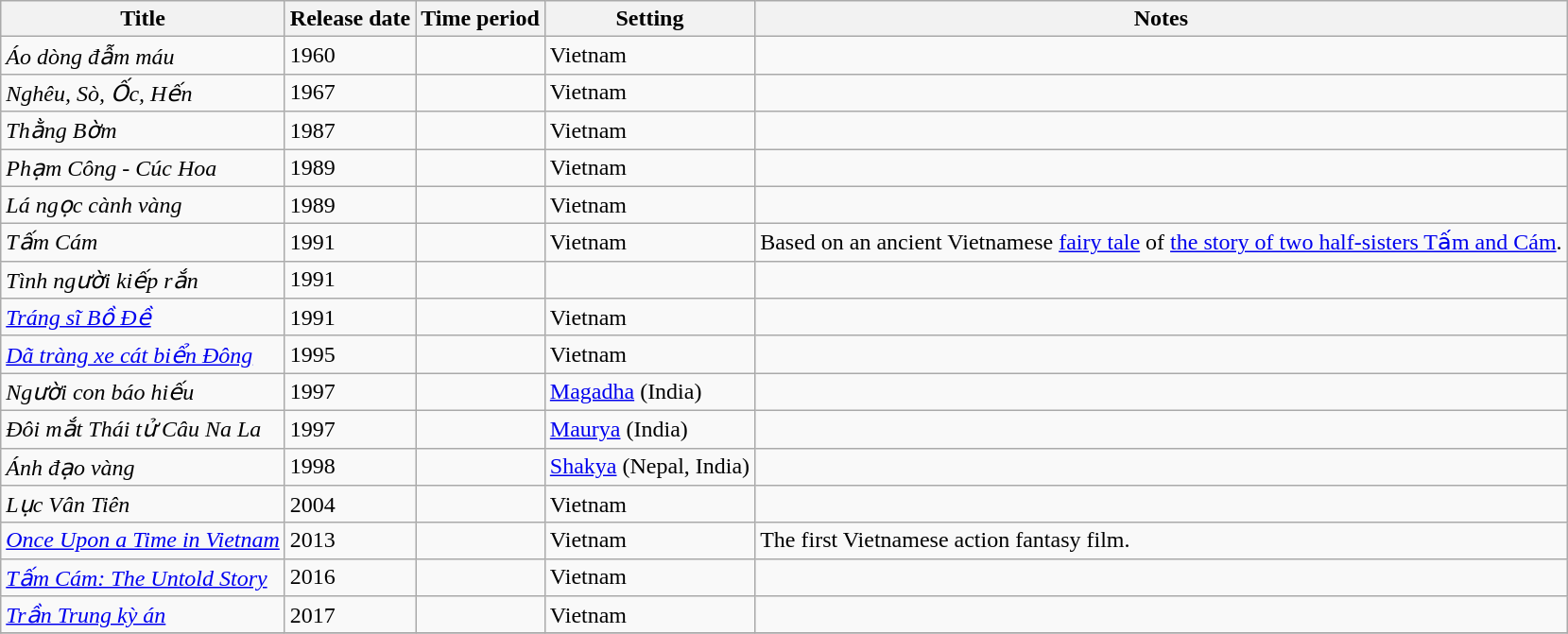<table class="wikitable sortable" border="1">
<tr>
<th scope="col">Title</th>
<th scope="col">Release date</th>
<th scope="col">Time period</th>
<th scope="col">Setting</th>
<th scope="col" class="unsortable">Notes</th>
</tr>
<tr>
<td><em>Áo dòng đẫm máu</em></td>
<td>1960</td>
<td></td>
<td>Vietnam</td>
<td></td>
</tr>
<tr>
<td><em>Nghêu, Sò, Ốc, Hến</em></td>
<td>1967</td>
<td></td>
<td>Vietnam</td>
<td></td>
</tr>
<tr>
<td><em>Thằng Bờm</em></td>
<td>1987</td>
<td></td>
<td>Vietnam</td>
<td></td>
</tr>
<tr>
<td><em>Phạm Công - Cúc Hoa</em></td>
<td>1989</td>
<td></td>
<td>Vietnam</td>
<td></td>
</tr>
<tr>
<td><em>Lá ngọc cành vàng</em></td>
<td>1989</td>
<td></td>
<td>Vietnam</td>
<td></td>
</tr>
<tr>
<td><em>Tấm Cám</em></td>
<td>1991</td>
<td></td>
<td>Vietnam</td>
<td>Based on an ancient Vietnamese <a href='#'>fairy tale</a> of <a href='#'>the story of two half-sisters Tấm and Cám</a>.</td>
</tr>
<tr>
<td><em>Tình người kiếp rắn</em></td>
<td>1991</td>
<td></td>
<td></td>
<td></td>
</tr>
<tr>
<td><em><a href='#'>Tráng sĩ Bồ Đề</a></em></td>
<td>1991</td>
<td></td>
<td>Vietnam</td>
<td></td>
</tr>
<tr>
<td><em><a href='#'>Dã tràng xe cát biển Đông</a></em></td>
<td>1995</td>
<td></td>
<td>Vietnam</td>
<td></td>
</tr>
<tr>
<td><em>Người con báo hiếu</em></td>
<td>1997</td>
<td></td>
<td><a href='#'>Magadha</a> (India)</td>
<td></td>
</tr>
<tr>
<td><em>Đôi mắt Thái tử Câu Na La</em></td>
<td>1997</td>
<td></td>
<td><a href='#'>Maurya</a> (India)</td>
<td></td>
</tr>
<tr>
<td><em>Ánh đạo vàng</em></td>
<td>1998</td>
<td></td>
<td><a href='#'>Shakya</a> (Nepal, India)</td>
<td></td>
</tr>
<tr>
<td><em>Lục Vân Tiên</em></td>
<td>2004</td>
<td></td>
<td>Vietnam</td>
<td></td>
</tr>
<tr>
<td><em><a href='#'>Once Upon a Time in Vietnam</a></em></td>
<td>2013</td>
<td></td>
<td>Vietnam</td>
<td>The first Vietnamese action fantasy film.</td>
</tr>
<tr>
<td><em><a href='#'>Tấm Cám: The Untold Story</a></em></td>
<td>2016</td>
<td></td>
<td>Vietnam</td>
<td></td>
</tr>
<tr>
<td><em><a href='#'>Trần Trung kỳ án</a></em></td>
<td>2017</td>
<td></td>
<td>Vietnam</td>
<td></td>
</tr>
<tr>
</tr>
</table>
